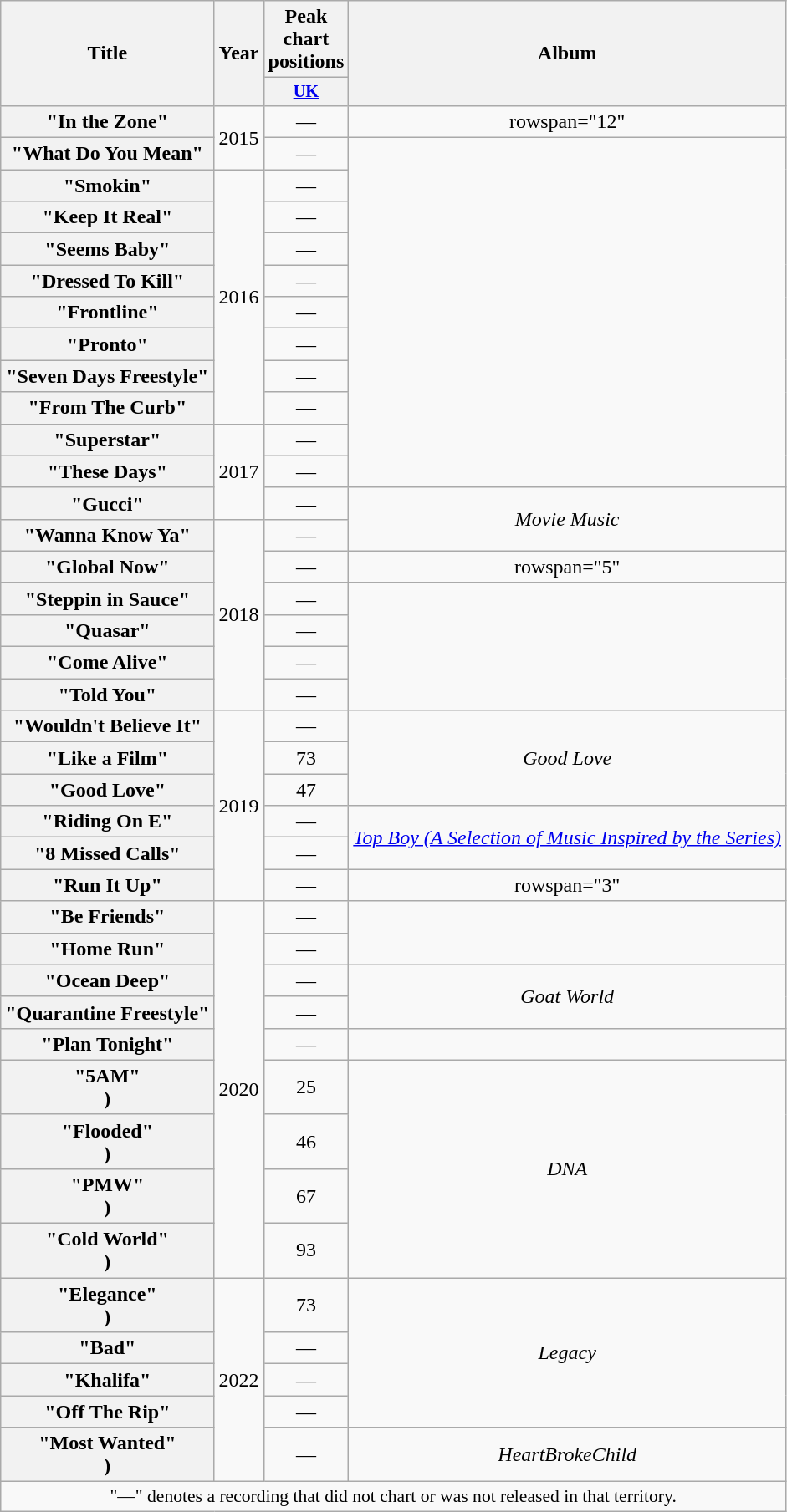<table class="wikitable plainrowheaders" style="text-align:center;">
<tr>
<th scope="col" rowspan="2">Title</th>
<th scope="col" rowspan="2">Year</th>
<th scope="col" colspan="1">Peak chart positions</th>
<th scope="col" rowspan="2">Album</th>
</tr>
<tr>
<th scope="col" style="width:3em;font-size:85%;"><a href='#'>UK</a><br></th>
</tr>
<tr>
<th scope="row">"In the Zone"</th>
<td rowspan="2">2015</td>
<td>—</td>
<td>rowspan="12" </td>
</tr>
<tr>
<th scope="row">"What Do You Mean"</th>
<td>—</td>
</tr>
<tr>
<th scope="row">"Smokin"<br></th>
<td rowspan="8">2016</td>
<td>—</td>
</tr>
<tr>
<th scope="row">"Keep It Real"<br></th>
<td>—</td>
</tr>
<tr>
<th scope="row">"Seems Baby"</th>
<td>—</td>
</tr>
<tr>
<th scope="row">"Dressed To Kill"</th>
<td>—</td>
</tr>
<tr>
<th scope="row">"Frontline"<br></th>
<td>—</td>
</tr>
<tr>
<th scope="row">"Pronto"</th>
<td>—</td>
</tr>
<tr>
<th scope="row">"Seven Days Freestyle"</th>
<td>—</td>
</tr>
<tr>
<th scope="row">"From The Curb"<br></th>
<td>—</td>
</tr>
<tr>
<th scope="row">"Superstar"<br></th>
<td rowspan="3">2017</td>
<td>—</td>
</tr>
<tr>
<th scope="row">"These Days"</th>
<td>—</td>
</tr>
<tr>
<th scope="row">"Gucci"</th>
<td>—</td>
<td rowspan="2"><em>Movie Music</em></td>
</tr>
<tr>
<th scope="row">"Wanna Know Ya"</th>
<td rowspan="6">2018</td>
<td>—</td>
</tr>
<tr>
<th scope="row">"Global Now"</th>
<td>—</td>
<td>rowspan="5" </td>
</tr>
<tr>
<th scope="row">"Steppin in Sauce"</th>
<td>—</td>
</tr>
<tr>
<th scope="row">"Quasar"</th>
<td>—</td>
</tr>
<tr>
<th scope="row">"Come Alive"</th>
<td>—</td>
</tr>
<tr>
<th scope="row">"Told You"</th>
<td>—</td>
</tr>
<tr>
<th scope="row">"Wouldn't Believe It"</th>
<td rowspan="6">2019</td>
<td>—</td>
<td rowspan="3"><em>Good Love</em></td>
</tr>
<tr>
<th scope="row">"Like a Film"<br></th>
<td>73</td>
</tr>
<tr>
<th scope="row">"Good Love"<br></th>
<td>47</td>
</tr>
<tr>
<th scope="row">"Riding On E"</th>
<td>—</td>
<td rowspan="2"><em><a href='#'>Top Boy (A Selection of Music Inspired by the Series)</a></em></td>
</tr>
<tr>
<th scope="row">"8 Missed Calls"</th>
<td>—</td>
</tr>
<tr>
<th scope="row">"Run It Up"</th>
<td>—</td>
<td>rowspan="3" </td>
</tr>
<tr>
<th scope="row">"Be Friends"</th>
<td rowspan="9">2020</td>
<td>—</td>
</tr>
<tr>
<th scope="row">"Home Run"</th>
<td>—</td>
</tr>
<tr>
<th scope="row">"Ocean Deep"<br></th>
<td>—</td>
<td rowspan="2"><em>Goat World</em></td>
</tr>
<tr>
<th scope="row">"Quarantine Freestyle"</th>
<td>—</td>
</tr>
<tr>
<th scope="row">"Plan Tonight"<br></th>
<td>—</td>
<td></td>
</tr>
<tr>
<th scope="row">"5AM"<br>)</th>
<td>25</td>
<td rowspan="4"><em>DNA</em></td>
</tr>
<tr>
<th scope="row">"Flooded"<br>)</th>
<td>46</td>
</tr>
<tr>
<th scope="row">"PMW"<br>)</th>
<td>67</td>
</tr>
<tr>
<th scope="row">"Cold World"<br>)</th>
<td>93</td>
</tr>
<tr>
<th scope="row">"Elegance"<br>)</th>
<td rowspan="5">2022</td>
<td>73</td>
<td rowspan="4"><em>Legacy</em></td>
</tr>
<tr>
<th scope="row">"Bad"</th>
<td>—</td>
</tr>
<tr>
<th scope="row">"Khalifa"</th>
<td>—</td>
</tr>
<tr>
<th scope="Row">"Off The Rip"</th>
<td>—</td>
</tr>
<tr>
<th scope="row">"Most Wanted"<br>)</th>
<td>—</td>
<td><em>HeartBrokeChild</em></td>
</tr>
<tr>
<td colspan="4" style="font-size:90%">"—" denotes a recording that did not chart or was not released in that territory.</td>
</tr>
</table>
